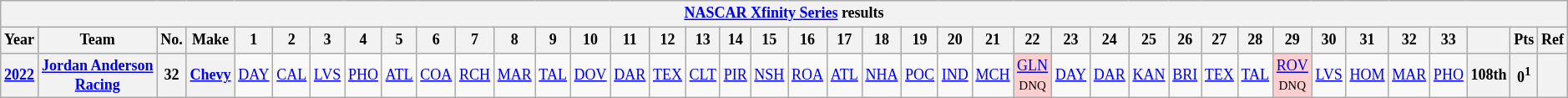<table class="wikitable" style="text-align:center; font-size:75%">
<tr>
<th colspan=42><a href='#'>NASCAR Xfinity Series</a> results</th>
</tr>
<tr>
<th>Year</th>
<th>Team</th>
<th>No.</th>
<th>Make</th>
<th>1</th>
<th>2</th>
<th>3</th>
<th>4</th>
<th>5</th>
<th>6</th>
<th>7</th>
<th>8</th>
<th>9</th>
<th>10</th>
<th>11</th>
<th>12</th>
<th>13</th>
<th>14</th>
<th>15</th>
<th>16</th>
<th>17</th>
<th>18</th>
<th>19</th>
<th>20</th>
<th>21</th>
<th>22</th>
<th>23</th>
<th>24</th>
<th>25</th>
<th>26</th>
<th>27</th>
<th>28</th>
<th>29</th>
<th>30</th>
<th>31</th>
<th>32</th>
<th>33</th>
<th></th>
<th>Pts</th>
<th>Ref</th>
</tr>
<tr>
<th><a href='#'>2022</a></th>
<th><a href='#'>Jordan Anderson Racing</a></th>
<th>32</th>
<th><a href='#'>Chevy</a></th>
<td><a href='#'>DAY</a></td>
<td><a href='#'>CAL</a></td>
<td><a href='#'>LVS</a></td>
<td><a href='#'>PHO</a></td>
<td><a href='#'>ATL</a></td>
<td><a href='#'>COA</a></td>
<td><a href='#'>RCH</a></td>
<td><a href='#'>MAR</a></td>
<td><a href='#'>TAL</a></td>
<td><a href='#'>DOV</a></td>
<td><a href='#'>DAR</a></td>
<td><a href='#'>TEX</a></td>
<td><a href='#'>CLT</a></td>
<td><a href='#'>PIR</a></td>
<td><a href='#'>NSH</a></td>
<td><a href='#'>ROA</a></td>
<td><a href='#'>ATL</a></td>
<td><a href='#'>NHA</a></td>
<td><a href='#'>POC</a></td>
<td><a href='#'>IND</a></td>
<td><a href='#'>MCH</a></td>
<td style="background:#FFCFCF;"><a href='#'>GLN</a><br><small>DNQ</small></td>
<td><a href='#'>DAY</a></td>
<td><a href='#'>DAR</a></td>
<td><a href='#'>KAN</a></td>
<td><a href='#'>BRI</a></td>
<td><a href='#'>TEX</a></td>
<td><a href='#'>TAL</a></td>
<td style="background:#FFCFCF;"><a href='#'>ROV</a><br><small>DNQ</small></td>
<td><a href='#'>LVS</a></td>
<td><a href='#'>HOM</a></td>
<td><a href='#'>MAR</a></td>
<td><a href='#'>PHO</a></td>
<th>108th</th>
<th>0<sup>1</sup></th>
<th></th>
</tr>
</table>
